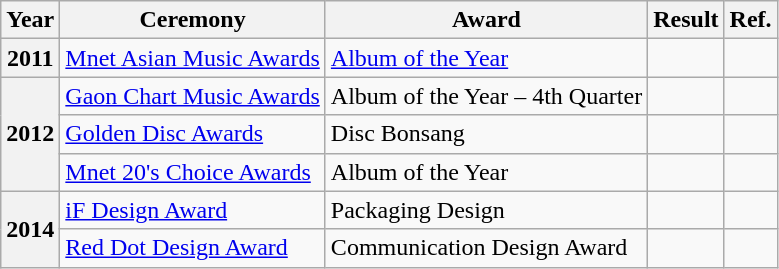<table class="wikitable plainrowheaders">
<tr>
<th>Year</th>
<th>Ceremony</th>
<th>Award</th>
<th>Result</th>
<th>Ref.</th>
</tr>
<tr>
<th scope="row">2011</th>
<td><a href='#'>Mnet Asian Music Awards</a></td>
<td><a href='#'>Album of the Year</a></td>
<td></td>
<td style="text-align:center"></td>
</tr>
<tr>
<th rowspan="3" scope="row">2012</th>
<td><a href='#'>Gaon Chart Music Awards</a></td>
<td>Album of the Year – 4th Quarter</td>
<td></td>
<td style="text-align:center"></td>
</tr>
<tr>
<td><a href='#'>Golden Disc Awards</a></td>
<td>Disc Bonsang</td>
<td></td>
<td style="text-align:center"></td>
</tr>
<tr>
<td><a href='#'>Mnet 20's Choice Awards</a></td>
<td>Album of the Year</td>
<td></td>
<td style="text-align:center"></td>
</tr>
<tr>
<th scope="row" rowspan="2">2014</th>
<td><a href='#'>iF Design Award</a></td>
<td>Packaging Design</td>
<td></td>
<td style="text-align:center"></td>
</tr>
<tr>
<td><a href='#'>Red Dot Design Award</a></td>
<td>Communication Design Award</td>
<td></td>
<td style="text-align:center"></td>
</tr>
</table>
